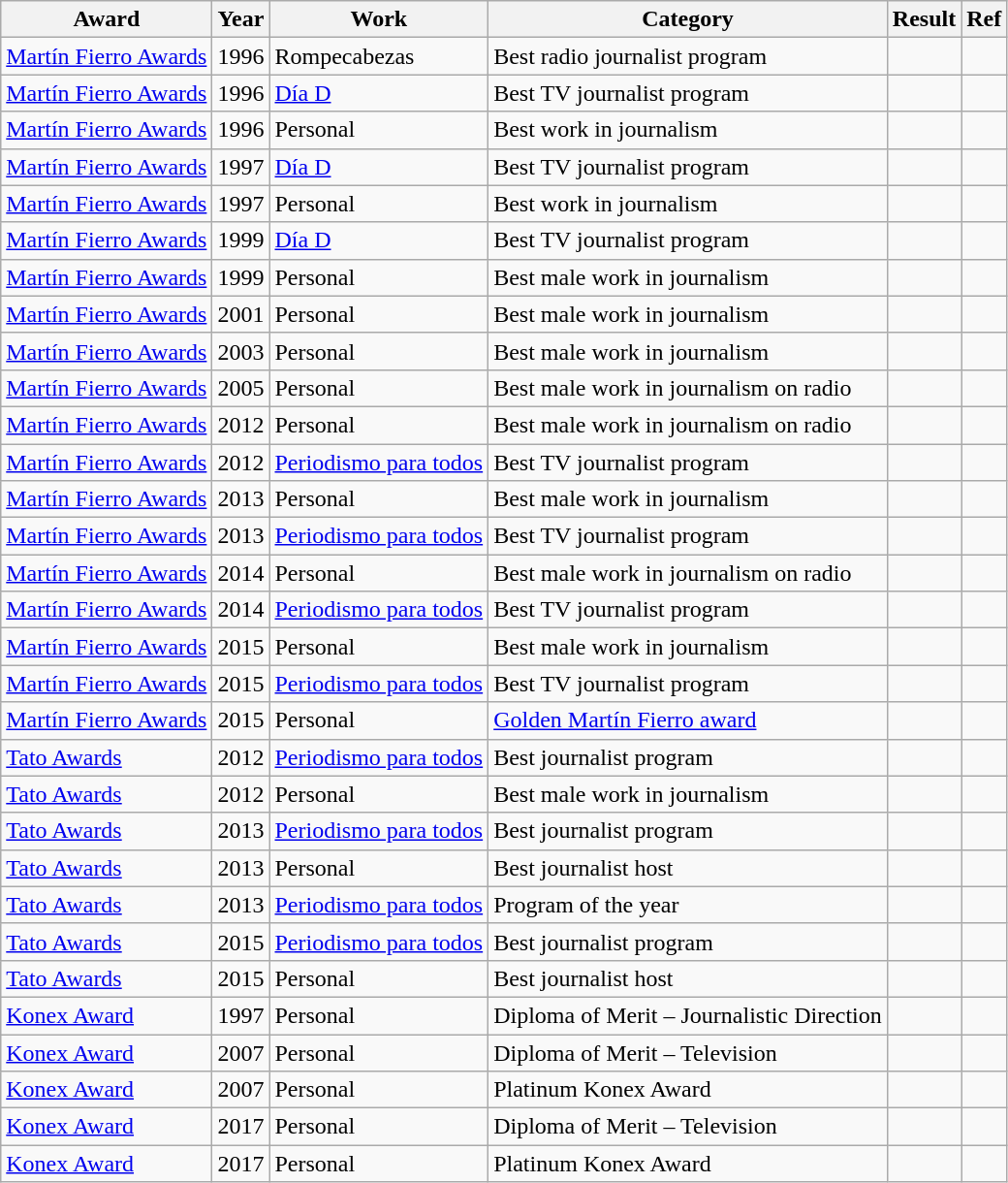<table class="wikitable">
<tr>
<th>Award</th>
<th>Year</th>
<th>Work</th>
<th>Category</th>
<th>Result</th>
<th>Ref</th>
</tr>
<tr>
<td><a href='#'>Martín Fierro Awards</a></td>
<td>1996</td>
<td>Rompecabezas</td>
<td>Best radio journalist program</td>
<td></td>
<td></td>
</tr>
<tr>
<td><a href='#'>Martín Fierro Awards</a></td>
<td>1996</td>
<td><a href='#'>Día D</a></td>
<td>Best TV journalist program</td>
<td></td>
<td></td>
</tr>
<tr>
<td><a href='#'>Martín Fierro Awards</a></td>
<td>1996</td>
<td>Personal</td>
<td>Best work in journalism</td>
<td></td>
<td></td>
</tr>
<tr>
<td><a href='#'>Martín Fierro Awards</a></td>
<td>1997</td>
<td><a href='#'>Día D</a></td>
<td>Best TV journalist program</td>
<td></td>
<td></td>
</tr>
<tr>
<td><a href='#'>Martín Fierro Awards</a></td>
<td>1997</td>
<td>Personal</td>
<td>Best work in journalism</td>
<td></td>
<td></td>
</tr>
<tr>
<td><a href='#'>Martín Fierro Awards</a></td>
<td>1999</td>
<td><a href='#'>Día D</a></td>
<td>Best TV journalist program</td>
<td></td>
<td></td>
</tr>
<tr>
<td><a href='#'>Martín Fierro Awards</a></td>
<td>1999</td>
<td>Personal</td>
<td>Best male work in journalism</td>
<td></td>
<td></td>
</tr>
<tr>
<td><a href='#'>Martín Fierro Awards</a></td>
<td>2001</td>
<td>Personal</td>
<td>Best male work in journalism</td>
<td></td>
<td></td>
</tr>
<tr>
<td><a href='#'>Martín Fierro Awards</a></td>
<td>2003</td>
<td>Personal</td>
<td>Best male work in journalism</td>
<td></td>
<td></td>
</tr>
<tr>
<td><a href='#'>Martín Fierro Awards</a></td>
<td>2005</td>
<td>Personal</td>
<td>Best male work in journalism on radio</td>
<td></td>
<td></td>
</tr>
<tr>
<td><a href='#'>Martín Fierro Awards</a></td>
<td>2012</td>
<td>Personal</td>
<td>Best male work in journalism on radio</td>
<td></td>
<td></td>
</tr>
<tr>
<td><a href='#'>Martín Fierro Awards</a></td>
<td>2012</td>
<td><a href='#'>Periodismo para todos</a></td>
<td>Best TV journalist program</td>
<td></td>
<td></td>
</tr>
<tr>
<td><a href='#'>Martín Fierro Awards</a></td>
<td>2013</td>
<td>Personal</td>
<td>Best male work in journalism</td>
<td></td>
<td></td>
</tr>
<tr>
<td><a href='#'>Martín Fierro Awards</a></td>
<td>2013</td>
<td><a href='#'>Periodismo para todos</a></td>
<td>Best TV journalist program</td>
<td></td>
<td></td>
</tr>
<tr>
<td><a href='#'>Martín Fierro Awards</a></td>
<td>2014</td>
<td>Personal</td>
<td>Best male work in journalism on radio</td>
<td></td>
<td></td>
</tr>
<tr>
<td><a href='#'>Martín Fierro Awards</a></td>
<td>2014</td>
<td><a href='#'>Periodismo para todos</a></td>
<td>Best TV journalist program</td>
<td></td>
<td></td>
</tr>
<tr>
<td><a href='#'>Martín Fierro Awards</a></td>
<td>2015</td>
<td>Personal</td>
<td>Best male work in journalism</td>
<td></td>
<td></td>
</tr>
<tr>
<td><a href='#'>Martín Fierro Awards</a></td>
<td>2015</td>
<td><a href='#'>Periodismo para todos</a></td>
<td>Best TV journalist program</td>
<td></td>
<td></td>
</tr>
<tr>
<td><a href='#'>Martín Fierro Awards</a></td>
<td>2015</td>
<td>Personal</td>
<td><a href='#'>Golden Martín Fierro award</a></td>
<td></td>
<td></td>
</tr>
<tr>
<td><a href='#'>Tato Awards</a></td>
<td>2012</td>
<td><a href='#'>Periodismo para todos</a></td>
<td>Best journalist program</td>
<td></td>
<td></td>
</tr>
<tr>
<td><a href='#'>Tato Awards</a></td>
<td>2012</td>
<td>Personal</td>
<td>Best male work in journalism</td>
<td></td>
<td></td>
</tr>
<tr>
<td><a href='#'>Tato Awards</a></td>
<td>2013</td>
<td><a href='#'>Periodismo para todos</a></td>
<td>Best journalist program</td>
<td></td>
<td></td>
</tr>
<tr>
<td><a href='#'>Tato Awards</a></td>
<td>2013</td>
<td>Personal</td>
<td>Best journalist host</td>
<td></td>
<td></td>
</tr>
<tr>
<td><a href='#'>Tato Awards</a></td>
<td>2013</td>
<td><a href='#'>Periodismo para todos</a></td>
<td>Program of the year</td>
<td></td>
<td></td>
</tr>
<tr>
<td><a href='#'>Tato Awards</a></td>
<td>2015</td>
<td><a href='#'>Periodismo para todos</a></td>
<td>Best journalist program</td>
<td></td>
<td></td>
</tr>
<tr>
<td><a href='#'>Tato Awards</a></td>
<td>2015</td>
<td>Personal</td>
<td>Best journalist host</td>
<td></td>
<td></td>
</tr>
<tr>
<td><a href='#'>Konex Award</a></td>
<td>1997</td>
<td>Personal</td>
<td>Diploma of Merit – Journalistic Direction</td>
<td></td>
<td></td>
</tr>
<tr>
<td><a href='#'>Konex Award</a></td>
<td>2007</td>
<td>Personal</td>
<td>Diploma of Merit – Television</td>
<td></td>
<td></td>
</tr>
<tr>
<td><a href='#'>Konex Award</a></td>
<td>2007</td>
<td>Personal</td>
<td>Platinum Konex Award</td>
<td></td>
<td></td>
</tr>
<tr>
<td><a href='#'>Konex Award</a></td>
<td>2017</td>
<td>Personal</td>
<td>Diploma of Merit – Television</td>
<td></td>
<td></td>
</tr>
<tr>
<td><a href='#'>Konex Award</a></td>
<td>2017</td>
<td>Personal</td>
<td>Platinum Konex Award</td>
<td></td>
<td></td>
</tr>
</table>
